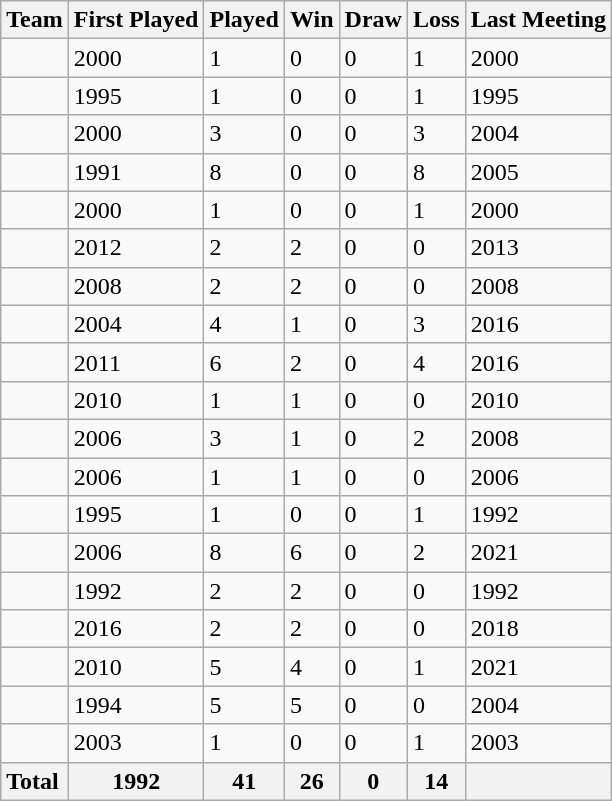<table class="sortable wikitable">
<tr>
<th>Team</th>
<th>First Played</th>
<th>Played</th>
<th>Win</th>
<th>Draw</th>
<th>Loss</th>
<th>Last Meeting</th>
</tr>
<tr>
<td></td>
<td>2000</td>
<td>1</td>
<td>0</td>
<td>0</td>
<td>1</td>
<td>2000</td>
</tr>
<tr>
<td></td>
<td>1995</td>
<td>1</td>
<td>0</td>
<td>0</td>
<td>1</td>
<td>1995</td>
</tr>
<tr>
<td></td>
<td>2000</td>
<td>3</td>
<td>0</td>
<td>0</td>
<td>3</td>
<td>2004</td>
</tr>
<tr>
<td></td>
<td>1991</td>
<td>8</td>
<td>0</td>
<td>0</td>
<td>8</td>
<td>2005</td>
</tr>
<tr>
<td></td>
<td>2000</td>
<td>1</td>
<td>0</td>
<td>0</td>
<td>1</td>
<td>2000</td>
</tr>
<tr>
<td></td>
<td>2012</td>
<td>2</td>
<td>2</td>
<td>0</td>
<td>0</td>
<td>2013</td>
</tr>
<tr>
<td></td>
<td>2008</td>
<td>2</td>
<td>2</td>
<td>0</td>
<td>0</td>
<td>2008</td>
</tr>
<tr>
<td></td>
<td>2004</td>
<td>4</td>
<td>1</td>
<td>0</td>
<td>3</td>
<td>2016</td>
</tr>
<tr>
<td></td>
<td>2011</td>
<td>6</td>
<td>2</td>
<td>0</td>
<td>4</td>
<td>2016</td>
</tr>
<tr>
<td></td>
<td>2010</td>
<td>1</td>
<td>1</td>
<td>0</td>
<td>0</td>
<td>2010</td>
</tr>
<tr>
<td></td>
<td>2006</td>
<td>3</td>
<td>1</td>
<td>0</td>
<td>2</td>
<td>2008</td>
</tr>
<tr>
<td></td>
<td>2006</td>
<td>1</td>
<td>1</td>
<td>0</td>
<td>0</td>
<td>2006</td>
</tr>
<tr>
<td></td>
<td>1995</td>
<td>1</td>
<td>0</td>
<td>0</td>
<td>1</td>
<td>1992</td>
</tr>
<tr>
<td></td>
<td>2006</td>
<td>8</td>
<td>6</td>
<td>0</td>
<td>2</td>
<td>2021</td>
</tr>
<tr>
<td></td>
<td>1992</td>
<td>2</td>
<td>2</td>
<td>0</td>
<td>0</td>
<td>1992</td>
</tr>
<tr>
<td></td>
<td>2016</td>
<td>2</td>
<td>2</td>
<td>0</td>
<td>0</td>
<td>2018</td>
</tr>
<tr>
<td></td>
<td>2010</td>
<td>5</td>
<td>4</td>
<td>0</td>
<td>1</td>
<td>2021</td>
</tr>
<tr>
<td></td>
<td>1994</td>
<td>5</td>
<td>5</td>
<td>0</td>
<td>0</td>
<td>2004</td>
</tr>
<tr>
<td></td>
<td>2003</td>
<td>1</td>
<td>0</td>
<td>0</td>
<td>1</td>
<td>2003</td>
</tr>
<tr>
<th style="text-align:left;">Total</th>
<th>1992</th>
<th>41</th>
<th>26</th>
<th>0</th>
<th>14</th>
<th></th>
</tr>
</table>
